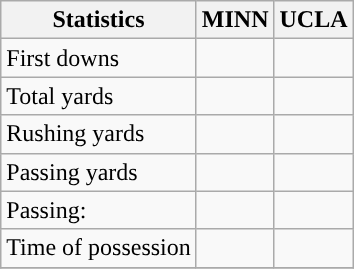<table class="wikitable" style="float: left;">
<tr>
<th>Statistics</th>
<th>MINN</th>
<th>UCLA</th>
</tr>
<tr>
<td>First downs</td>
<td></td>
<td></td>
</tr>
<tr>
<td>Total yards</td>
<td></td>
<td></td>
</tr>
<tr>
<td>Rushing yards</td>
<td></td>
<td></td>
</tr>
<tr>
<td>Passing yards</td>
<td></td>
<td></td>
</tr>
<tr>
<td>Passing:</td>
<td></td>
<td></td>
</tr>
<tr>
<td>Time of possession</td>
<td></td>
<td></td>
</tr>
<tr>
</tr>
</table>
